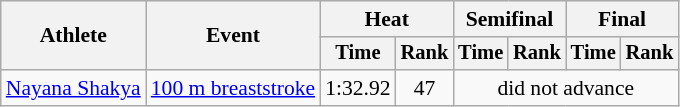<table class=wikitable style="font-size:90%">
<tr>
<th rowspan="2">Athlete</th>
<th rowspan="2">Event</th>
<th colspan="2">Heat</th>
<th colspan="2">Semifinal</th>
<th colspan="2">Final</th>
</tr>
<tr style="font-size:95%">
<th>Time</th>
<th>Rank</th>
<th>Time</th>
<th>Rank</th>
<th>Time</th>
<th>Rank</th>
</tr>
<tr align=center>
<td align=left><a href='#'>Nayana Shakya</a></td>
<td align=left><a href='#'>100 m breaststroke</a></td>
<td>1:32.92</td>
<td>47</td>
<td colspan=4>did not advance</td>
</tr>
</table>
